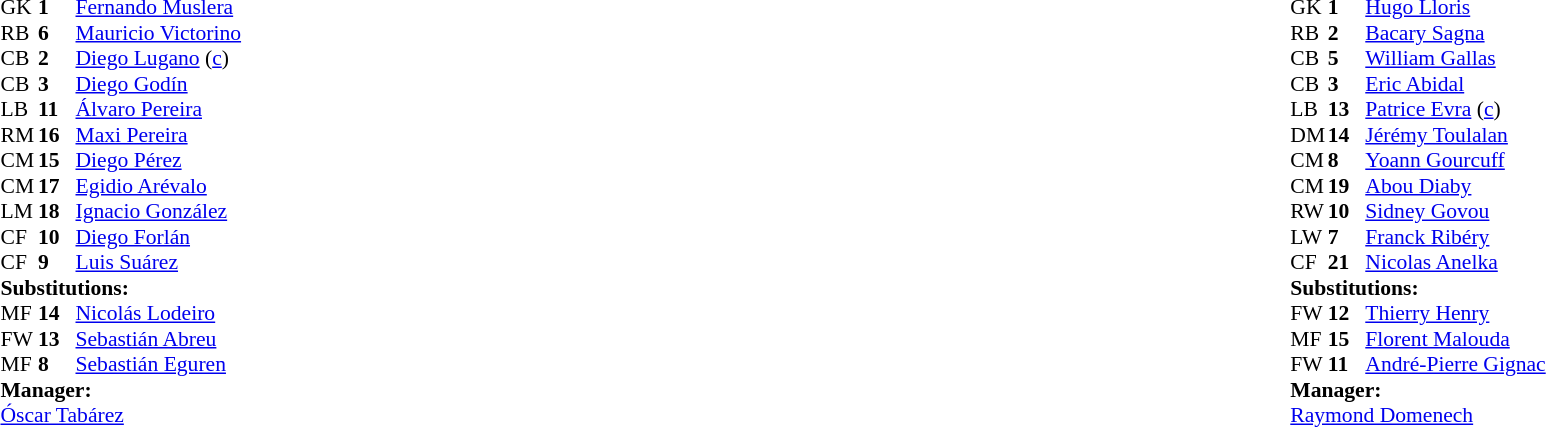<table width="100%">
<tr>
<td valign="top" width="40%"><br><table style="font-size: 90%" cellspacing="0" cellpadding="0">
<tr>
<th width="25"></th>
<th width="25"></th>
</tr>
<tr>
<td>GK</td>
<td><strong>1</strong></td>
<td><a href='#'>Fernando Muslera</a></td>
</tr>
<tr>
<td>RB</td>
<td><strong>6</strong></td>
<td><a href='#'>Mauricio Victorino</a></td>
<td></td>
</tr>
<tr>
<td>CB</td>
<td><strong>2</strong></td>
<td><a href='#'>Diego Lugano</a> (<a href='#'>c</a>)</td>
<td></td>
</tr>
<tr>
<td>CB</td>
<td><strong>3</strong></td>
<td><a href='#'>Diego Godín</a></td>
</tr>
<tr>
<td>LB</td>
<td><strong>11</strong></td>
<td><a href='#'>Álvaro Pereira</a></td>
</tr>
<tr>
<td>RM</td>
<td><strong>16</strong></td>
<td><a href='#'>Maxi Pereira</a></td>
</tr>
<tr>
<td>CM</td>
<td><strong>15</strong></td>
<td><a href='#'>Diego Pérez</a></td>
<td></td>
<td></td>
</tr>
<tr>
<td>CM</td>
<td><strong>17</strong></td>
<td><a href='#'>Egidio Arévalo</a></td>
</tr>
<tr>
<td>LM</td>
<td><strong>18</strong></td>
<td><a href='#'>Ignacio González</a></td>
<td></td>
<td></td>
</tr>
<tr>
<td>CF</td>
<td><strong>10</strong></td>
<td><a href='#'>Diego Forlán</a></td>
</tr>
<tr>
<td>CF</td>
<td><strong>9</strong></td>
<td><a href='#'>Luis Suárez</a></td>
<td></td>
<td></td>
</tr>
<tr>
<td colspan=3><strong>Substitutions:</strong></td>
</tr>
<tr>
<td>MF</td>
<td><strong>14</strong></td>
<td><a href='#'>Nicolás Lodeiro</a></td>
<td></td>
<td></td>
</tr>
<tr>
<td>FW</td>
<td><strong>13</strong></td>
<td><a href='#'>Sebastián Abreu</a></td>
<td></td>
<td></td>
</tr>
<tr>
<td>MF</td>
<td><strong>8</strong></td>
<td><a href='#'>Sebastián Eguren</a></td>
<td></td>
<td></td>
</tr>
<tr>
<td colspan=3><strong>Manager:</strong></td>
</tr>
<tr>
<td colspan=3><a href='#'>Óscar Tabárez</a></td>
</tr>
</table>
</td>
<td valign="top"></td>
<td valign="top" width="50%"><br><table style="font-size: 90%" cellspacing="0" cellpadding="0" align="center">
<tr>
<th width=25></th>
<th width=25></th>
</tr>
<tr>
<td>GK</td>
<td><strong>1</strong></td>
<td><a href='#'>Hugo Lloris</a></td>
</tr>
<tr>
<td>RB</td>
<td><strong>2</strong></td>
<td><a href='#'>Bacary Sagna</a></td>
</tr>
<tr>
<td>CB</td>
<td><strong>5</strong></td>
<td><a href='#'>William Gallas</a></td>
</tr>
<tr>
<td>CB</td>
<td><strong>3</strong></td>
<td><a href='#'>Eric Abidal</a></td>
</tr>
<tr>
<td>LB</td>
<td><strong>13</strong></td>
<td><a href='#'>Patrice Evra</a> (<a href='#'>c</a>)</td>
<td></td>
</tr>
<tr>
<td>DM</td>
<td><strong>14</strong></td>
<td><a href='#'>Jérémy Toulalan</a></td>
<td></td>
</tr>
<tr>
<td>CM</td>
<td><strong>8</strong></td>
<td><a href='#'>Yoann Gourcuff</a></td>
<td></td>
<td></td>
</tr>
<tr>
<td>CM</td>
<td><strong>19</strong></td>
<td><a href='#'>Abou Diaby</a></td>
</tr>
<tr>
<td>RW</td>
<td><strong>10</strong></td>
<td><a href='#'>Sidney Govou</a></td>
<td></td>
<td></td>
</tr>
<tr>
<td>LW</td>
<td><strong>7</strong></td>
<td><a href='#'>Franck Ribéry</a></td>
<td></td>
</tr>
<tr>
<td>CF</td>
<td><strong>21</strong></td>
<td><a href='#'>Nicolas Anelka</a></td>
<td></td>
<td></td>
</tr>
<tr>
<td colspan=3><strong>Substitutions:</strong></td>
</tr>
<tr>
<td>FW</td>
<td><strong>12</strong></td>
<td><a href='#'>Thierry Henry</a></td>
<td></td>
<td></td>
</tr>
<tr>
<td>MF</td>
<td><strong>15</strong></td>
<td><a href='#'>Florent Malouda</a></td>
<td></td>
<td></td>
</tr>
<tr>
<td>FW</td>
<td><strong>11</strong></td>
<td><a href='#'>André-Pierre Gignac</a></td>
<td></td>
<td></td>
</tr>
<tr>
<td colspan=3><strong>Manager:</strong></td>
</tr>
<tr>
<td colspan=4><a href='#'>Raymond Domenech</a></td>
</tr>
</table>
</td>
</tr>
</table>
